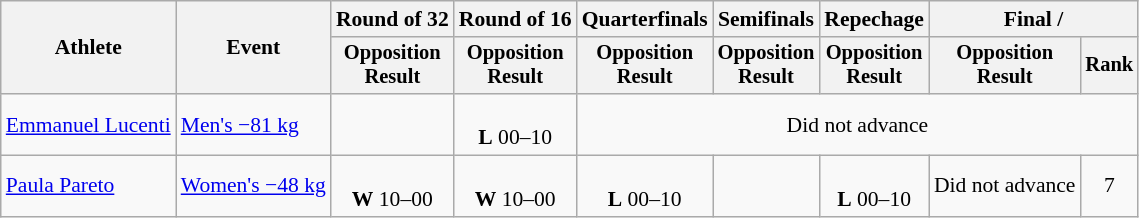<table class="wikitable" style="font-size:90%">
<tr>
<th rowspan="2">Athlete</th>
<th rowspan="2">Event</th>
<th>Round of 32</th>
<th>Round of 16</th>
<th>Quarterfinals</th>
<th>Semifinals</th>
<th>Repechage</th>
<th colspan=2>Final / </th>
</tr>
<tr style="font-size:95%">
<th>Opposition<br>Result</th>
<th>Opposition<br>Result</th>
<th>Opposition<br>Result</th>
<th>Opposition<br>Result</th>
<th>Opposition<br>Result</th>
<th>Opposition<br>Result</th>
<th>Rank</th>
</tr>
<tr align=center>
<td align=left><a href='#'>Emmanuel Lucenti</a></td>
<td align=left><a href='#'>Men's −81 kg</a></td>
<td></td>
<td><br><strong>L</strong> 00–10</td>
<td colspan=5>Did not advance</td>
</tr>
<tr align=center>
<td align=left><a href='#'>Paula Pareto</a></td>
<td align=left><a href='#'>Women's −48 kg</a></td>
<td><br><strong>W</strong> 10–00</td>
<td><br><strong>W</strong> 10–00</td>
<td><br><strong>L</strong> 00–10</td>
<td></td>
<td><br><strong>L</strong> 00–10</td>
<td>Did not advance</td>
<td>7</td>
</tr>
</table>
